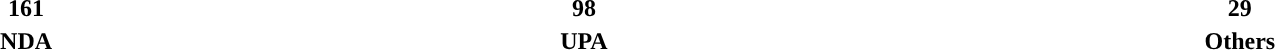<table style="width:100%; text-align:center;">
<tr>
<td style="background:"><strong>161</strong></td>
<td style="background: "><strong>98</strong></td>
<td style="background: "><strong>29</strong></td>
</tr>
<tr>
<td><span><strong>NDA</strong></span></td>
<td><span><strong>UPA</strong></span></td>
<td><span><strong>Others</strong></span></td>
</tr>
</table>
